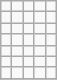<table class="wikitable letters-table">
<tr>
<td></td>
<td></td>
<td></td>
<td></td>
<td></td>
</tr>
<tr>
<td></td>
<td></td>
<td></td>
<td></td>
<td></td>
</tr>
<tr>
<td></td>
<td></td>
<td></td>
<td></td>
<td></td>
</tr>
<tr>
<td></td>
<td></td>
<td></td>
<td></td>
<td></td>
</tr>
<tr>
<td></td>
<td></td>
<td></td>
<td></td>
<td></td>
</tr>
<tr>
<td></td>
<td></td>
<td></td>
<td></td>
<td></td>
</tr>
<tr>
<td></td>
<td></td>
<td></td>
<td></td>
<td></td>
</tr>
<tr>
</tr>
</table>
